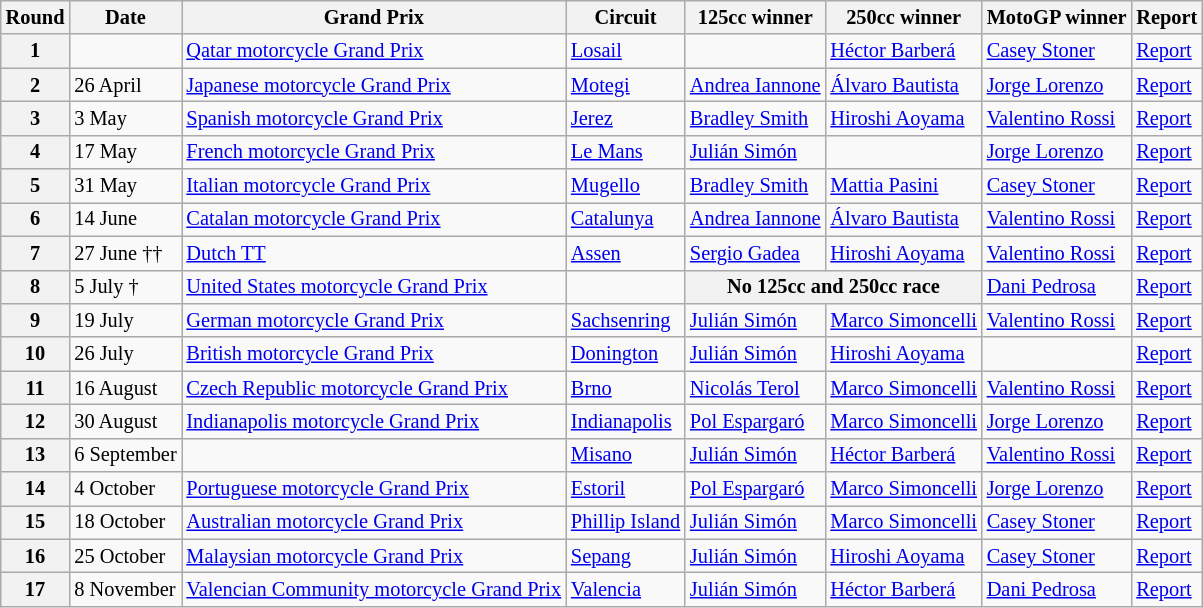<table class="wikitable" style="font-size: 85%">
<tr>
<th>Round</th>
<th>Date</th>
<th>Grand Prix</th>
<th>Circuit</th>
<th>125cc winner</th>
<th>250cc winner</th>
<th>MotoGP winner</th>
<th>Report</th>
</tr>
<tr>
<th>1</th>
<td></td>
<td> <a href='#'>Qatar motorcycle Grand Prix</a></td>
<td><a href='#'>Losail</a></td>
<td></td>
<td> <a href='#'>Héctor Barberá</a></td>
<td> <a href='#'>Casey Stoner</a></td>
<td><a href='#'>Report</a></td>
</tr>
<tr>
<th>2</th>
<td>26 April</td>
<td> <a href='#'>Japanese motorcycle Grand Prix</a></td>
<td><a href='#'>Motegi</a></td>
<td> <a href='#'>Andrea Iannone</a></td>
<td> <a href='#'>Álvaro Bautista</a></td>
<td> <a href='#'>Jorge Lorenzo</a></td>
<td><a href='#'>Report</a></td>
</tr>
<tr>
<th>3</th>
<td>3 May</td>
<td> <a href='#'>Spanish motorcycle Grand Prix</a></td>
<td><a href='#'>Jerez</a></td>
<td> <a href='#'>Bradley Smith</a></td>
<td> <a href='#'>Hiroshi Aoyama</a></td>
<td> <a href='#'>Valentino Rossi</a></td>
<td><a href='#'>Report</a></td>
</tr>
<tr>
<th>4</th>
<td>17 May</td>
<td> <a href='#'>French motorcycle Grand Prix</a></td>
<td><a href='#'>Le Mans</a></td>
<td> <a href='#'>Julián Simón</a></td>
<td></td>
<td> <a href='#'>Jorge Lorenzo</a></td>
<td><a href='#'>Report</a></td>
</tr>
<tr>
<th>5</th>
<td>31 May</td>
<td> <a href='#'>Italian motorcycle Grand Prix</a></td>
<td><a href='#'>Mugello</a></td>
<td> <a href='#'>Bradley Smith</a></td>
<td> <a href='#'>Mattia Pasini</a></td>
<td> <a href='#'>Casey Stoner</a></td>
<td><a href='#'>Report</a></td>
</tr>
<tr>
<th>6</th>
<td>14 June<br></td>
<td> <a href='#'>Catalan motorcycle Grand Prix</a></td>
<td><a href='#'>Catalunya</a></td>
<td> <a href='#'>Andrea Iannone</a></td>
<td> <a href='#'>Álvaro Bautista</a></td>
<td> <a href='#'>Valentino Rossi</a></td>
<td><a href='#'>Report</a></td>
</tr>
<tr>
<th>7</th>
<td>27 June ††</td>
<td> <a href='#'>Dutch TT</a></td>
<td><a href='#'>Assen</a></td>
<td> <a href='#'>Sergio Gadea</a></td>
<td> <a href='#'>Hiroshi Aoyama</a></td>
<td> <a href='#'>Valentino Rossi</a></td>
<td><a href='#'>Report</a></td>
</tr>
<tr>
<th>8</th>
<td>5 July †</td>
<td> <a href='#'>United States motorcycle Grand Prix</a></td>
<td></td>
<th colspan="2"><strong>No 125cc and 250cc race</strong></th>
<td> <a href='#'>Dani Pedrosa</a></td>
<td><a href='#'>Report</a></td>
</tr>
<tr>
<th>9</th>
<td>19 July</td>
<td> <a href='#'>German motorcycle Grand Prix</a></td>
<td><a href='#'>Sachsenring</a></td>
<td> <a href='#'>Julián Simón</a></td>
<td> <a href='#'>Marco Simoncelli</a></td>
<td> <a href='#'>Valentino Rossi</a></td>
<td><a href='#'>Report</a></td>
</tr>
<tr>
<th>10</th>
<td>26 July</td>
<td> <a href='#'>British motorcycle Grand Prix</a></td>
<td><a href='#'>Donington</a></td>
<td> <a href='#'>Julián Simón</a></td>
<td> <a href='#'>Hiroshi Aoyama</a></td>
<td></td>
<td><a href='#'>Report</a></td>
</tr>
<tr>
<th>11</th>
<td>16 August</td>
<td> <a href='#'>Czech Republic motorcycle Grand Prix</a></td>
<td><a href='#'>Brno</a></td>
<td> <a href='#'>Nicolás Terol</a></td>
<td> <a href='#'>Marco Simoncelli</a></td>
<td> <a href='#'>Valentino Rossi</a></td>
<td><a href='#'>Report</a></td>
</tr>
<tr>
<th>12</th>
<td>30 August<br></td>
<td> <a href='#'>Indianapolis motorcycle Grand Prix</a></td>
<td><a href='#'>Indianapolis</a></td>
<td> <a href='#'>Pol Espargaró</a></td>
<td> <a href='#'>Marco Simoncelli</a></td>
<td> <a href='#'>Jorge Lorenzo</a></td>
<td><a href='#'>Report</a></td>
</tr>
<tr>
<th>13</th>
<td>6 September</td>
<td></td>
<td><a href='#'>Misano</a></td>
<td> <a href='#'>Julián Simón</a></td>
<td> <a href='#'>Héctor Barberá</a></td>
<td> <a href='#'>Valentino Rossi</a></td>
<td><a href='#'>Report</a></td>
</tr>
<tr>
<th>14</th>
<td>4 October</td>
<td> <a href='#'>Portuguese motorcycle Grand Prix</a></td>
<td><a href='#'>Estoril</a></td>
<td> <a href='#'>Pol Espargaró</a></td>
<td> <a href='#'>Marco Simoncelli</a></td>
<td> <a href='#'>Jorge Lorenzo</a></td>
<td><a href='#'>Report</a></td>
</tr>
<tr>
<th>15</th>
<td>18 October</td>
<td> <a href='#'>Australian motorcycle Grand Prix</a></td>
<td><a href='#'>Phillip Island</a></td>
<td> <a href='#'>Julián Simón</a></td>
<td> <a href='#'>Marco Simoncelli</a></td>
<td> <a href='#'>Casey Stoner</a></td>
<td><a href='#'>Report</a></td>
</tr>
<tr>
<th>16</th>
<td>25 October</td>
<td> <a href='#'>Malaysian motorcycle Grand Prix</a></td>
<td><a href='#'>Sepang</a></td>
<td> <a href='#'>Julián Simón</a></td>
<td> <a href='#'>Hiroshi Aoyama</a></td>
<td> <a href='#'>Casey Stoner</a></td>
<td><a href='#'>Report</a></td>
</tr>
<tr>
<th>17</th>
<td>8 November<br></td>
<td> <a href='#'>Valencian Community motorcycle Grand Prix</a></td>
<td><a href='#'>Valencia</a></td>
<td> <a href='#'>Julián Simón</a></td>
<td> <a href='#'>Héctor Barberá</a></td>
<td> <a href='#'>Dani Pedrosa</a></td>
<td><a href='#'>Report</a></td>
</tr>
</table>
